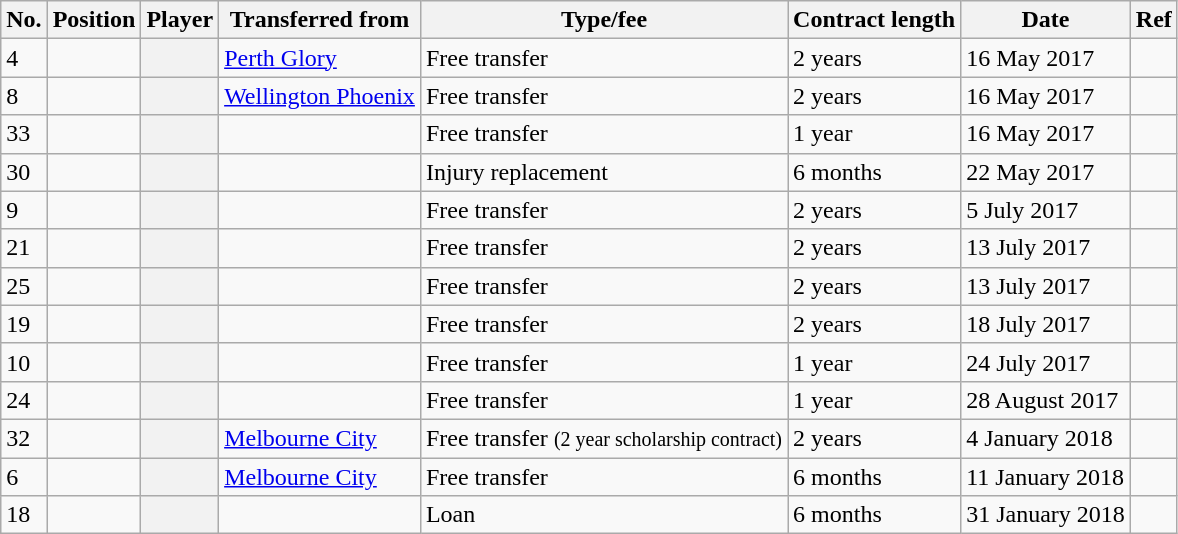<table class="wikitable plainrowheaders sortable" style="text-align:center; text-align:left">
<tr>
<th scope="col">No.</th>
<th scope="col">Position</th>
<th scope="col">Player</th>
<th scope="col">Transferred from</th>
<th scope="col">Type/fee</th>
<th scope="col">Contract length</th>
<th scope="col">Date</th>
<th scope="col" class="unsortable">Ref</th>
</tr>
<tr>
<td>4</td>
<td></td>
<th scope="row"></th>
<td><a href='#'>Perth Glory</a></td>
<td>Free transfer</td>
<td>2 years</td>
<td>16 May 2017</td>
<td></td>
</tr>
<tr>
<td>8</td>
<td></td>
<th scope="row"></th>
<td><a href='#'>Wellington Phoenix</a></td>
<td>Free transfer</td>
<td>2 years</td>
<td>16 May 2017</td>
<td></td>
</tr>
<tr>
<td>33</td>
<td></td>
<th scope="row"></th>
<td></td>
<td>Free transfer</td>
<td>1 year</td>
<td>16 May 2017</td>
<td></td>
</tr>
<tr>
<td>30</td>
<td></td>
<th scope="row"></th>
<td></td>
<td>Injury replacement</td>
<td>6 months</td>
<td>22 May 2017</td>
<td></td>
</tr>
<tr>
<td>9</td>
<td></td>
<th scope="row"></th>
<td></td>
<td>Free transfer</td>
<td>2 years</td>
<td>5 July 2017</td>
<td></td>
</tr>
<tr>
<td>21</td>
<td></td>
<th scope="row"></th>
<td></td>
<td>Free transfer</td>
<td>2 years</td>
<td>13 July 2017</td>
<td></td>
</tr>
<tr>
<td>25</td>
<td></td>
<th scope="row"></th>
<td></td>
<td>Free transfer</td>
<td>2 years</td>
<td>13 July 2017</td>
<td></td>
</tr>
<tr>
<td>19</td>
<td></td>
<th scope="row"></th>
<td></td>
<td>Free transfer</td>
<td>2 years</td>
<td>18 July 2017</td>
<td></td>
</tr>
<tr>
<td>10</td>
<td></td>
<th scope="row"></th>
<td></td>
<td>Free transfer</td>
<td>1 year</td>
<td>24 July 2017</td>
<td></td>
</tr>
<tr>
<td>24</td>
<td></td>
<th scope="row"></th>
<td></td>
<td>Free transfer</td>
<td>1 year</td>
<td>28 August 2017</td>
<td></td>
</tr>
<tr>
<td>32</td>
<td></td>
<th scope="row"></th>
<td><a href='#'>Melbourne City</a></td>
<td>Free transfer <small>(2 year scholarship contract)</small></td>
<td>2 years</td>
<td>4 January 2018</td>
<td></td>
</tr>
<tr>
<td>6</td>
<td></td>
<th scope="row"></th>
<td><a href='#'>Melbourne City</a></td>
<td>Free transfer</td>
<td>6 months</td>
<td>11 January 2018</td>
<td></td>
</tr>
<tr>
<td>18</td>
<td></td>
<th scope="row"></th>
<td></td>
<td>Loan</td>
<td>6 months</td>
<td>31 January 2018</td>
<td></td>
</tr>
</table>
